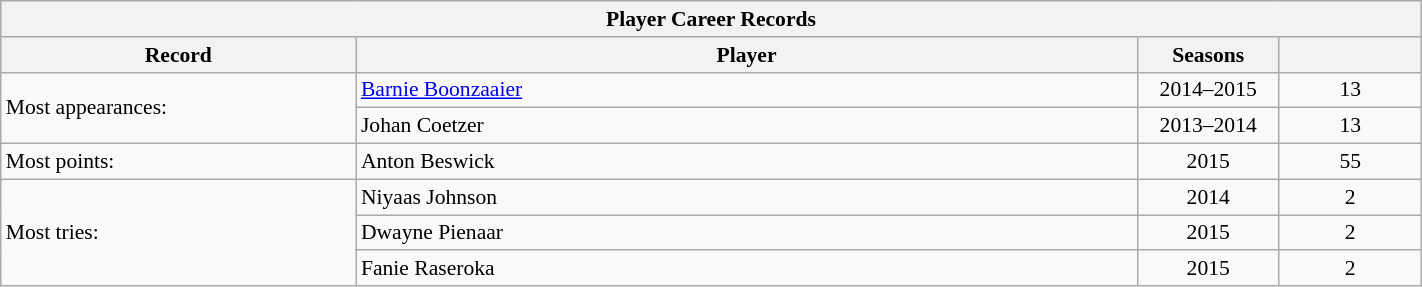<table class="wikitable collapsible" style="text-align:left; font-size:90%; width:75%;">
<tr>
<th colspan="4">Player Career Records</th>
</tr>
<tr>
<th style="width:25%;">Record</th>
<th style="width:55%;">Player</th>
<th style="width:10%;">Seasons</th>
<th style="width:10%;"><br></th>
</tr>
<tr>
<td rowspan=2>Most appearances:</td>
<td><a href='#'>Barnie Boonzaaier</a></td>
<td style="text-align:center">2014–2015</td>
<td style="text-align:center">13</td>
</tr>
<tr>
<td>Johan Coetzer</td>
<td style="text-align:center">2013–2014</td>
<td style="text-align:center">13</td>
</tr>
<tr>
<td>Most points:</td>
<td>Anton Beswick</td>
<td style="text-align:center">2015</td>
<td style="text-align:center">55</td>
</tr>
<tr>
<td rowspan=3>Most tries:</td>
<td>Niyaas Johnson</td>
<td style="text-align:center">2014</td>
<td style="text-align:center">2</td>
</tr>
<tr>
<td>Dwayne Pienaar</td>
<td style="text-align:center">2015</td>
<td style="text-align:center">2</td>
</tr>
<tr>
<td>Fanie Raseroka</td>
<td style="text-align:center">2015</td>
<td style="text-align:center">2</td>
</tr>
</table>
